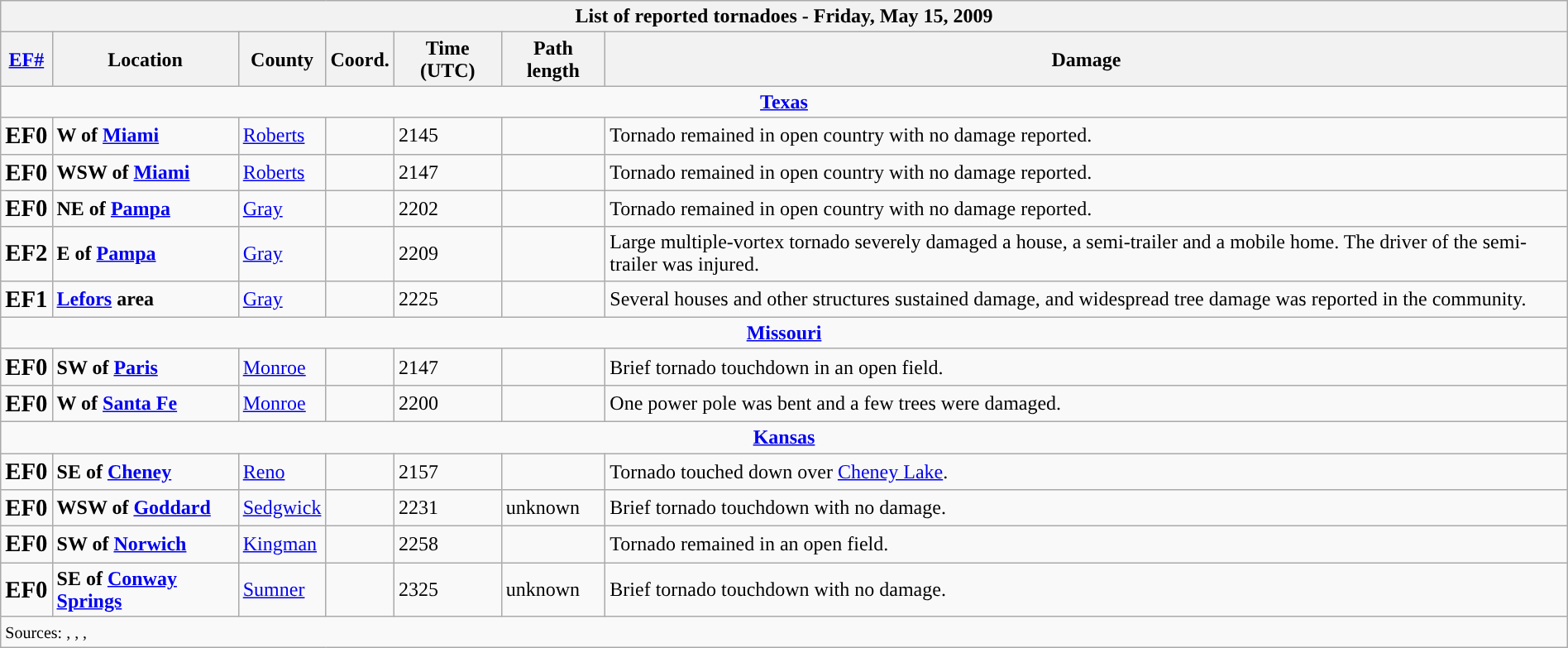<table class="wikitable collapsible" width="100%">
<tr>
<th colspan="7">List of reported tornadoes - Friday, May 15, 2009</th>
</tr>
<tr>
<th><a href='#'>EF#</a></th>
<th>Location</th>
<th>County</th>
<th>Coord.</th>
<th>Time (UTC)</th>
<th>Path length</th>
<th>Damage</th>
</tr>
<tr>
<td colspan="7" align=center><strong><a href='#'>Texas</a></strong></td>
</tr>
<tr>
<td><big><strong>EF0</strong></big></td>
<td><strong>W of <a href='#'>Miami</a></strong></td>
<td><a href='#'>Roberts</a></td>
<td></td>
<td>2145</td>
<td></td>
<td>Tornado remained in open country with no damage reported.</td>
</tr>
<tr>
<td><big><strong>EF0</strong></big></td>
<td><strong>WSW of <a href='#'>Miami</a></strong></td>
<td><a href='#'>Roberts</a></td>
<td></td>
<td>2147</td>
<td></td>
<td>Tornado remained in open country with no damage reported.</td>
</tr>
<tr>
<td><big><strong>EF0</strong></big></td>
<td><strong>NE of <a href='#'>Pampa</a></strong></td>
<td><a href='#'>Gray</a></td>
<td></td>
<td>2202</td>
<td></td>
<td>Tornado remained in open country with no damage reported.</td>
</tr>
<tr>
<td><big><strong>EF2</strong></big></td>
<td><strong>E of <a href='#'>Pampa</a></strong></td>
<td><a href='#'>Gray</a></td>
<td></td>
<td>2209</td>
<td></td>
<td>Large multiple-vortex tornado severely damaged a house, a semi-trailer and a mobile home. The driver of the semi-trailer was injured.</td>
</tr>
<tr>
<td><big><strong>EF1</strong></big></td>
<td><strong><a href='#'>Lefors</a> area</strong></td>
<td><a href='#'>Gray</a></td>
<td></td>
<td>2225</td>
<td></td>
<td>Several houses and other structures sustained damage, and widespread tree damage was reported in the community.</td>
</tr>
<tr>
<td colspan="7" align=center><strong><a href='#'>Missouri</a></strong></td>
</tr>
<tr>
<td><big><strong>EF0</strong></big></td>
<td><strong>SW of <a href='#'>Paris</a></strong></td>
<td><a href='#'>Monroe</a></td>
<td></td>
<td>2147</td>
<td></td>
<td>Brief tornado touchdown in an open field.</td>
</tr>
<tr>
<td><big><strong>EF0</strong></big></td>
<td><strong>W of <a href='#'>Santa Fe</a></strong></td>
<td><a href='#'>Monroe</a></td>
<td></td>
<td>2200</td>
<td></td>
<td>One power pole was bent and a few trees were damaged.</td>
</tr>
<tr>
<td colspan="7" align=center><strong><a href='#'>Kansas</a></strong></td>
</tr>
<tr>
<td><big><strong>EF0</strong></big></td>
<td><strong>SE of <a href='#'>Cheney</a></strong></td>
<td><a href='#'>Reno</a></td>
<td></td>
<td>2157</td>
<td></td>
<td>Tornado touched down over <a href='#'>Cheney Lake</a>.</td>
</tr>
<tr>
<td><big><strong>EF0</strong></big></td>
<td><strong>WSW of <a href='#'>Goddard</a></strong></td>
<td><a href='#'>Sedgwick</a></td>
<td></td>
<td>2231</td>
<td>unknown</td>
<td>Brief tornado touchdown with no damage.</td>
</tr>
<tr>
<td><big><strong>EF0</strong></big></td>
<td><strong>SW of <a href='#'>Norwich</a></strong></td>
<td><a href='#'>Kingman</a></td>
<td></td>
<td>2258</td>
<td></td>
<td>Tornado remained in an open field.</td>
</tr>
<tr>
<td><big><strong>EF0</strong></big></td>
<td><strong>SE of <a href='#'>Conway Springs</a></strong></td>
<td><a href='#'>Sumner</a></td>
<td></td>
<td>2325</td>
<td>unknown</td>
<td>Brief tornado touchdown with no damage.</td>
</tr>
<tr>
<td colspan="7"><small>Sources:  , , , </small></td>
</tr>
</table>
